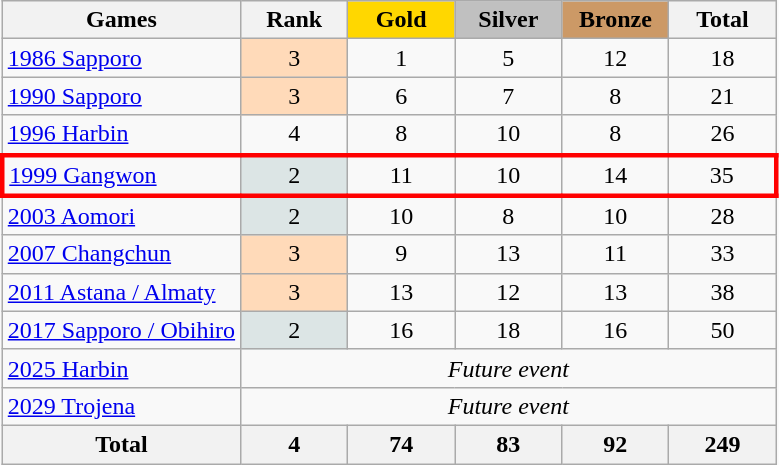<table class="wikitable sortable" style="margin-top:0em; text-align:center; font-size:100%;">
<tr>
<th>Games</th>
<th style="width:4em;">Rank</th>
<th style="background:gold; width:4em;"><strong>Gold</strong></th>
<th style="background:silver; width:4em;"><strong>Silver</strong></th>
<th style="background:#cc9966; width:4em;"><strong>Bronze</strong></th>
<th style="width:4em;">Total</th>
</tr>
<tr>
<td align=left> <a href='#'>1986 Sapporo</a></td>
<td bgcolor=ffdab9>3</td>
<td>1</td>
<td>5</td>
<td>12</td>
<td>18</td>
</tr>
<tr>
<td align=left> <a href='#'>1990 Sapporo</a></td>
<td bgcolor=ffdab9>3</td>
<td>6</td>
<td>7</td>
<td>8</td>
<td>21</td>
</tr>
<tr>
<td align=left> <a href='#'>1996 Harbin</a></td>
<td>4</td>
<td>8</td>
<td>10</td>
<td>8</td>
<td>26</td>
</tr>
<tr style="border: 3px solid red">
<td align=left> <a href='#'>1999 Gangwon</a></td>
<td bgcolor=dce5e5>2</td>
<td>11</td>
<td>10</td>
<td>14</td>
<td>35</td>
</tr>
<tr>
<td align=left> <a href='#'>2003 Aomori</a></td>
<td bgcolor=dce5e5>2</td>
<td>10</td>
<td>8</td>
<td>10</td>
<td>28</td>
</tr>
<tr>
<td align=left> <a href='#'>2007 Changchun</a></td>
<td bgcolor=ffdab9>3</td>
<td>9</td>
<td>13</td>
<td>11</td>
<td>33</td>
</tr>
<tr>
<td align=left> <a href='#'>2011 Astana / Almaty</a></td>
<td bgcolor=ffdab9>3</td>
<td>13</td>
<td>12</td>
<td>13</td>
<td>38</td>
</tr>
<tr>
<td align=left> <a href='#'>2017 Sapporo / Obihiro</a></td>
<td bgcolor=dce5e5>2</td>
<td>16</td>
<td>18</td>
<td>16</td>
<td>50</td>
</tr>
<tr>
<td align=left> <a href='#'>2025 Harbin</a></td>
<td colspan=5><em>Future event</em></td>
</tr>
<tr>
<td align=left> <a href='#'>2029 Trojena</a></td>
<td colspan=5><em>Future event</em></td>
</tr>
<tr>
<th>Total</th>
<th>4</th>
<th>74</th>
<th>83</th>
<th>92</th>
<th>249</th>
</tr>
</table>
